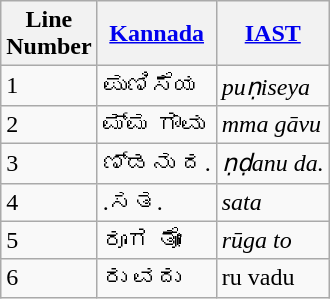<table class="wikitable">
<tr>
<th>Line<br>Number</th>
<th><a href='#'>Kannada</a></th>
<th><a href='#'>IAST</a></th>
</tr>
<tr>
<td>1</td>
<td>ಪುಣಿಸೆಯ</td>
<td><em>puṇiseya</em></td>
</tr>
<tr>
<td>2</td>
<td>ಮ್ಮ ಗಾವು</td>
<td><em>mma gāvu</em></td>
</tr>
<tr>
<td>3</td>
<td>ಣ್ಡನು ದ.</td>
<td><em>ṇḍanu da.</em></td>
</tr>
<tr>
<td>4</td>
<td>.ಸತ.</td>
<td><em>sata</em></td>
</tr>
<tr>
<td>5</td>
<td>ರೂಗ ತೋ</td>
<td><em>rūga to</em></td>
</tr>
<tr>
<td>6</td>
<td>ರು ವದು</td>
<td>ru vadu</td>
</tr>
</table>
